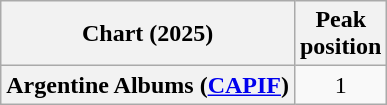<table class="wikitable plainrowheaders" style="text-align:center">
<tr>
<th scope="col">Chart (2025)</th>
<th scope="col">Peak<br>position</th>
</tr>
<tr>
<th scope="row">Argentine Albums (<a href='#'>CAPIF</a>)</th>
<td>1</td>
</tr>
</table>
